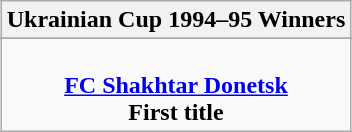<table class="wikitable" style="text-align: center; margin: 0 auto;">
<tr>
<th>Ukrainian Cup 1994–95 Winners</th>
</tr>
<tr>
</tr>
<tr>
<td><br><strong><a href='#'>FC Shakhtar Donetsk</a></strong><br><strong>First title</strong></td>
</tr>
</table>
